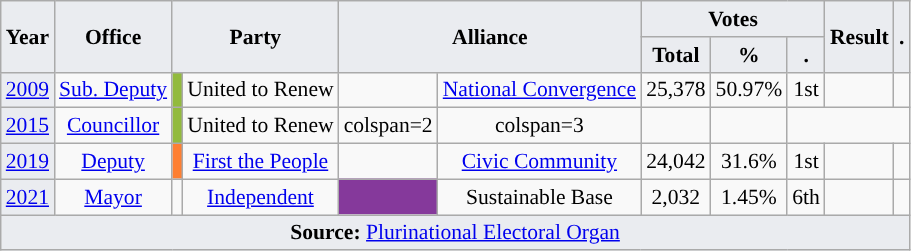<table class="wikitable" style="font-size:90%; text-align:center;">
<tr>
<th style="background-color:#EAECF0;" rowspan=2>Year</th>
<th style="background-color:#EAECF0;" rowspan=2>Office</th>
<th style="background-color:#EAECF0;" colspan=2 rowspan=2>Party</th>
<th style="background-color:#EAECF0;" colspan=2 rowspan=2>Alliance</th>
<th style="background-color:#EAECF0;" colspan=3>Votes</th>
<th style="background-color:#EAECF0;" rowspan=2>Result</th>
<th style="background-color:#EAECF0;" rowspan=2>.</th>
</tr>
<tr>
<th style="background-color:#EAECF0;">Total</th>
<th style="background-color:#EAECF0;">%</th>
<th style="background-color:#EAECF0;">.</th>
</tr>
<tr>
<td style="background-color:#EAECF0;"><a href='#'>2009</a></td>
<td><a href='#'>Sub. Deputy</a></td>
<td style="background-color:#92BA3D;"></td>
<td>United to Renew</td>
<td style="background-color:"></td>
<td><a href='#'>National Convergence</a></td>
<td>25,378</td>
<td>50.97%</td>
<td>1st</td>
<td></td>
<td></td>
</tr>
<tr>
<td style="background-color:#EAECF0;"><a href='#'>2015</a></td>
<td><a href='#'>Councillor</a></td>
<td style="background-color:#92BA3D;"></td>
<td>United to Renew</td>
<td>colspan=2 </td>
<td>colspan=3 </td>
<td></td>
<td></td>
</tr>
<tr>
<td style="background-color:#EAECF0;"><a href='#'>2019</a></td>
<td><a href='#'>Deputy</a></td>
<td style="background-color:#FE7F32;"></td>
<td><a href='#'>First the People</a></td>
<td style="background-color:"></td>
<td><a href='#'>Civic Community</a></td>
<td>24,042</td>
<td>31.6%</td>
<td>1st</td>
<td></td>
<td></td>
</tr>
<tr>
<td style="background-color:#EAECF0;"><a href='#'>2021</a></td>
<td><a href='#'>Mayor</a></td>
<td style="background-color:"></td>
<td><a href='#'>Independent</a></td>
<td style="background-color:#85399B;"></td>
<td>Sustainable Base</td>
<td>2,032</td>
<td>1.45%</td>
<td>6th</td>
<td></td>
<td></td>
</tr>
<tr>
<td style="background-color:#EAECF0;" colspan=11><strong>Source:</strong> <a href='#'>Plurinational Electoral Organ</a>  </td>
</tr>
</table>
